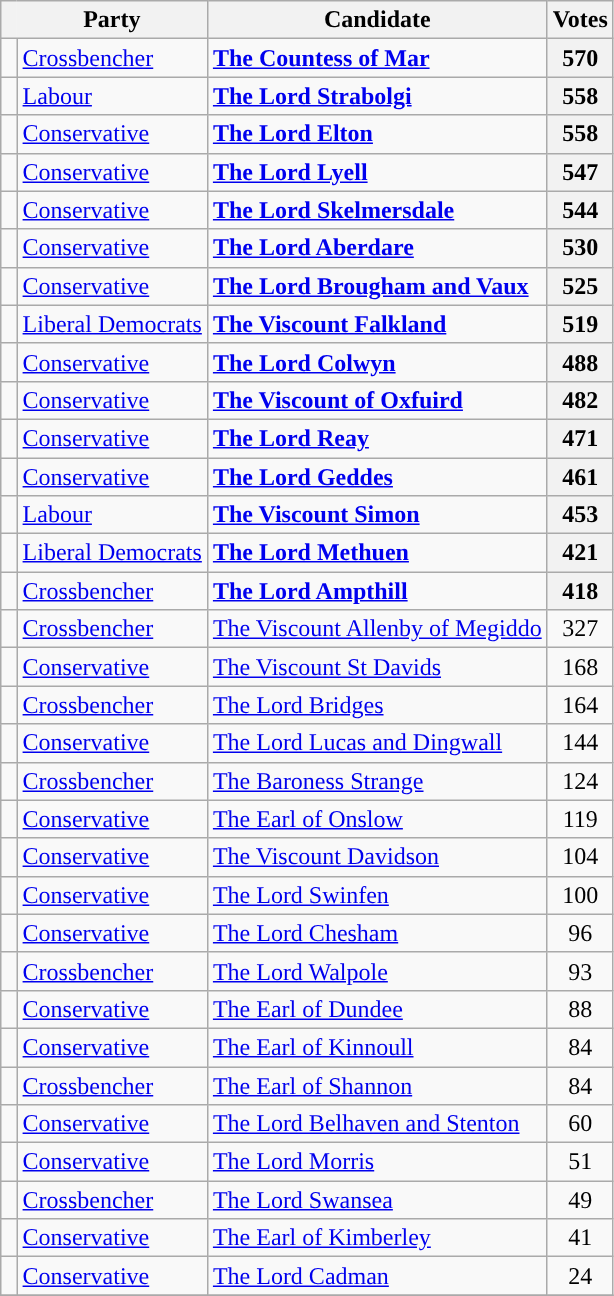<table class="wikitable">
<tr>
<th class="unsortable"> </th>
<th style="border-left-style: hidden;">Party</th>
<th>Candidate</th>
<th>Votes</th>
</tr>
<tr>
<td style="background-color: "></td>
<td><a href='#'>Crossbencher</a></td>
<td><strong><a href='#'>The Countess of Mar</a></strong></td>
<th><strong>570</strong></th>
</tr>
<tr>
<td style="background-color: "></td>
<td><a href='#'>Labour</a></td>
<td><strong><a href='#'>The Lord Strabolgi</a></strong></td>
<th><strong>558</strong></th>
</tr>
<tr>
<td style="background-color: "></td>
<td><a href='#'>Conservative</a></td>
<td><strong><a href='#'>The Lord Elton</a></strong></td>
<th><strong>558</strong></th>
</tr>
<tr>
<td style="background-color: "></td>
<td><a href='#'>Conservative</a></td>
<td><strong><a href='#'>The Lord Lyell</a></strong></td>
<th><strong>547</strong></th>
</tr>
<tr>
<td style="background-color: "></td>
<td><a href='#'>Conservative</a></td>
<td><strong><a href='#'>The Lord Skelmersdale</a></strong></td>
<th><strong>544</strong></th>
</tr>
<tr>
<td style="background-color: "></td>
<td><a href='#'>Conservative</a></td>
<td><strong><a href='#'>The Lord Aberdare</a></strong></td>
<th><strong>530</strong></th>
</tr>
<tr>
<td style="background-color: "></td>
<td><a href='#'>Conservative</a></td>
<td><strong><a href='#'>The Lord Brougham and Vaux</a></strong></td>
<th><strong>525</strong></th>
</tr>
<tr>
<td style="background-color: "></td>
<td><a href='#'>Liberal Democrats</a></td>
<td><strong><a href='#'>The Viscount Falkland</a></strong></td>
<th><strong>519</strong></th>
</tr>
<tr>
<td style="background-color: "></td>
<td><a href='#'>Conservative</a></td>
<td><strong><a href='#'>The Lord Colwyn</a></strong></td>
<th><strong>488</strong></th>
</tr>
<tr>
<td style="background-color: "></td>
<td><a href='#'>Conservative</a></td>
<td><strong><a href='#'>The Viscount of Oxfuird</a></strong></td>
<th><strong>482</strong></th>
</tr>
<tr>
<td style="background-color: "></td>
<td><a href='#'>Conservative</a></td>
<td><strong><a href='#'>The Lord Reay</a></strong></td>
<th><strong>471</strong></th>
</tr>
<tr>
<td style="background-color: "></td>
<td><a href='#'>Conservative</a></td>
<td><strong><a href='#'>The Lord Geddes</a></strong></td>
<th><strong>461</strong></th>
</tr>
<tr>
<td style="background-color: "></td>
<td><a href='#'>Labour</a></td>
<td><strong><a href='#'>The Viscount Simon</a></strong></td>
<th><strong>453</strong></th>
</tr>
<tr>
<td style="background-color: "></td>
<td><a href='#'>Liberal Democrats</a></td>
<td><strong><a href='#'>The Lord Methuen</a></strong></td>
<th><strong>421</strong></th>
</tr>
<tr>
<td style="background-color: "></td>
<td><a href='#'>Crossbencher</a></td>
<td><strong><a href='#'>The Lord Ampthill</a></strong></td>
<th><strong>418</strong></th>
</tr>
<tr>
<td style="background-color: "></td>
<td><a href='#'>Crossbencher</a></td>
<td><a href='#'>The Viscount Allenby of Megiddo</a></td>
<td align=center>327</td>
</tr>
<tr>
<td style="background-color: "></td>
<td><a href='#'>Conservative</a></td>
<td><a href='#'>The Viscount St Davids</a></td>
<td align=center>168</td>
</tr>
<tr>
<td style="background-color: "></td>
<td><a href='#'>Crossbencher</a></td>
<td><a href='#'>The Lord Bridges</a></td>
<td align=center>164</td>
</tr>
<tr>
<td style="background-color: "></td>
<td><a href='#'>Conservative</a></td>
<td><a href='#'>The Lord Lucas and Dingwall</a></td>
<td align=center>144</td>
</tr>
<tr>
<td style="background-color: "></td>
<td><a href='#'>Crossbencher</a></td>
<td><a href='#'>The Baroness Strange</a></td>
<td align=center>124</td>
</tr>
<tr>
<td style="background-color: "></td>
<td><a href='#'>Conservative</a></td>
<td><a href='#'>The Earl of Onslow</a></td>
<td align=center>119</td>
</tr>
<tr>
<td style="background-color: "></td>
<td><a href='#'>Conservative</a></td>
<td><a href='#'>The Viscount Davidson</a></td>
<td align=center>104</td>
</tr>
<tr>
<td style="background-color: "></td>
<td><a href='#'>Conservative</a></td>
<td><a href='#'>The Lord Swinfen</a></td>
<td align=center>100</td>
</tr>
<tr>
<td style="background-color: "></td>
<td><a href='#'>Conservative</a></td>
<td><a href='#'>The Lord Chesham</a></td>
<td align=center>96</td>
</tr>
<tr>
<td style="background-color: "></td>
<td><a href='#'>Crossbencher</a></td>
<td><a href='#'>The Lord Walpole</a></td>
<td align=center>93</td>
</tr>
<tr>
<td style="background-color: "></td>
<td><a href='#'>Conservative</a></td>
<td><a href='#'>The Earl of Dundee</a></td>
<td align=center>88</td>
</tr>
<tr>
<td style="background-color: "></td>
<td><a href='#'>Conservative</a></td>
<td><a href='#'>The Earl of Kinnoull</a></td>
<td align=center>84</td>
</tr>
<tr>
<td style="background-color: "></td>
<td><a href='#'>Crossbencher</a></td>
<td><a href='#'>The Earl of Shannon</a></td>
<td align=center>84</td>
</tr>
<tr>
<td style="background-color: "></td>
<td><a href='#'>Conservative</a></td>
<td><a href='#'>The Lord Belhaven and Stenton</a></td>
<td align=center>60</td>
</tr>
<tr>
<td style="background-color: "></td>
<td><a href='#'>Conservative</a></td>
<td><a href='#'>The Lord Morris</a></td>
<td align=center>51</td>
</tr>
<tr>
<td style="background-color: "></td>
<td><a href='#'>Crossbencher</a></td>
<td><a href='#'>The Lord Swansea</a></td>
<td align=center>49</td>
</tr>
<tr>
<td style="background-color: "></td>
<td><a href='#'>Conservative</a></td>
<td><a href='#'>The Earl of Kimberley</a></td>
<td align=center>41</td>
</tr>
<tr>
<td style="background-color: "></td>
<td><a href='#'>Conservative</a></td>
<td><a href='#'>The Lord Cadman</a></td>
<td align=center>24</td>
</tr>
<tr>
</tr>
</table>
